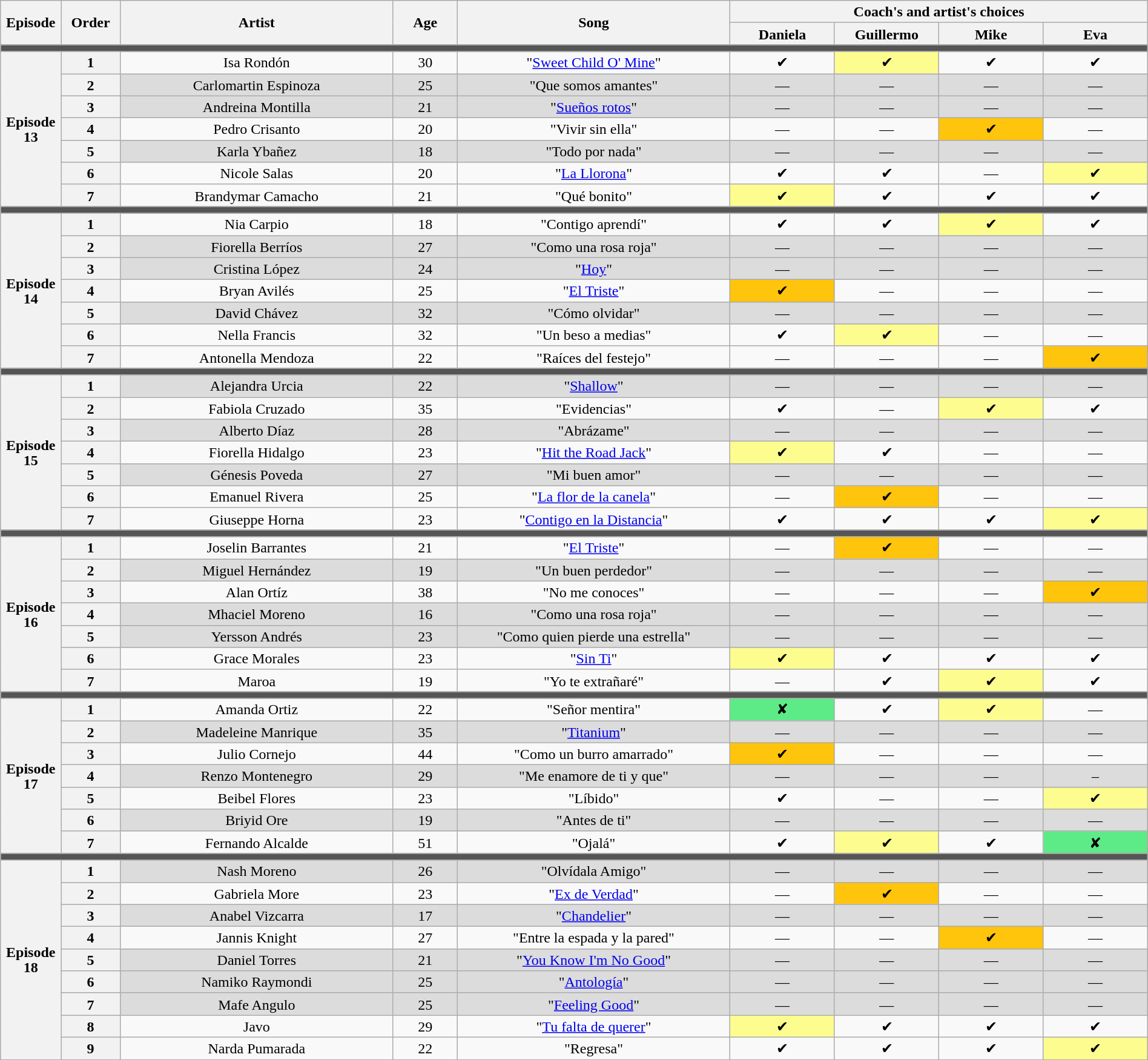<table class="wikitable" style="text-align:center; line-height:17px; width:100%">
<tr>
<th rowspan="2" scope="col" style="width:01%">Episode</th>
<th rowspan="2" scope="col" style="width:03%">Order</th>
<th rowspan="2" scope="col" style="width:17%">Artist</th>
<th rowspan="2" scope="col" style="width:04%">Age</th>
<th rowspan="2" scope="col" style="width:17%">Song</th>
<th colspan="4" scope="col" style="width:24%">Coach's and artist's choices</th>
</tr>
<tr>
<th style="width:6.5%">Daniela</th>
<th style="width:6.5%">Guillermo</th>
<th style="width:6.5%">Mike</th>
<th style="width:6.5%">Eva</th>
</tr>
<tr>
<td colspan="12" style="background:#555"></td>
</tr>
<tr>
<th scope="row" rowspan="7">Episode 13<br></th>
<th>1</th>
<td>Isa Rondón</td>
<td>30</td>
<td>"<a href='#'>Sweet Child O' Mine</a>"</td>
<td>✔</td>
<td style="background:#fdfc8f">✔</td>
<td>✔</td>
<td>✔</td>
</tr>
<tr style="background:#dcdcdc">
<th>2</th>
<td>Carlomartin Espinoza</td>
<td>25</td>
<td>"Que somos amantes"</td>
<td>—</td>
<td>—</td>
<td>—</td>
<td>—</td>
</tr>
<tr style="background:#dcdcdc">
<th>3</th>
<td>Andreina Montilla</td>
<td>21</td>
<td>"<a href='#'>Sueños rotos</a>"</td>
<td>—</td>
<td>—</td>
<td>—</td>
<td>—</td>
</tr>
<tr>
<th>4</th>
<td>Pedro Crisanto</td>
<td>20</td>
<td>"Vivir sin ella"</td>
<td>—</td>
<td>—</td>
<td style="background:#ffc40c">✔</td>
<td>—</td>
</tr>
<tr style="background:#dcdcdc">
<th>5</th>
<td>Karla Ybañez</td>
<td>18</td>
<td>"Todo por nada"</td>
<td>—</td>
<td>—</td>
<td>—</td>
<td>—</td>
</tr>
<tr>
<th>6</th>
<td>Nicole Salas</td>
<td>20</td>
<td>"<a href='#'>La Llorona</a>"</td>
<td>✔</td>
<td>✔</td>
<td>—</td>
<td style="background:#fdfc8f">✔</td>
</tr>
<tr>
<th>7</th>
<td>Brandymar Camacho</td>
<td>21</td>
<td>"Qué bonito"</td>
<td style="background:#fdfc8f">✔</td>
<td>✔</td>
<td>✔</td>
<td>✔</td>
</tr>
<tr>
<td colspan="12" style="background:#555"></td>
</tr>
<tr>
<th scope="row" rowspan="7">Episode 14<br></th>
<th>1</th>
<td>Nia Carpio</td>
<td>18</td>
<td>"Contigo aprendí"</td>
<td>✔</td>
<td>✔</td>
<td style="background:#fdfc8f">✔</td>
<td>✔</td>
</tr>
<tr style="background:#dcdcdc">
<th>2</th>
<td>Fiorella Berríos</td>
<td>27</td>
<td>"Como una rosa roja"</td>
<td>—</td>
<td>—</td>
<td>—</td>
<td>—</td>
</tr>
<tr style="background:#dcdcdc">
<th>3</th>
<td>Cristina López</td>
<td>24</td>
<td>"<a href='#'>Hoy</a>"</td>
<td>—</td>
<td>—</td>
<td>—</td>
<td>—</td>
</tr>
<tr>
<th>4</th>
<td>Bryan Avilés</td>
<td>25</td>
<td>"<a href='#'>El Triste</a>"</td>
<td style="background:#ffc40c">✔</td>
<td>—</td>
<td>—</td>
<td>—</td>
</tr>
<tr style="background:#dcdcdc">
<th>5</th>
<td>David Chávez</td>
<td>32</td>
<td>"Cómo olvidar"</td>
<td>—</td>
<td>—</td>
<td>—</td>
<td>—</td>
</tr>
<tr>
<th>6</th>
<td>Nella Francis</td>
<td>32</td>
<td>"Un beso a medias"</td>
<td>✔</td>
<td style="background:#fdfc8f">✔</td>
<td>—</td>
<td>—</td>
</tr>
<tr>
<th>7</th>
<td>Antonella Mendoza</td>
<td>22</td>
<td>"Raíces del festejo"</td>
<td>—</td>
<td>—</td>
<td>—</td>
<td style="background:#ffc40c">✔</td>
</tr>
<tr>
<td colspan="12" style="background:#555"></td>
</tr>
<tr style="background:#dcdcdc">
<th scope="row" rowspan="7">Episode 15<br></th>
<th>1</th>
<td>Alejandra Urcia</td>
<td>22</td>
<td>"<a href='#'>Shallow</a>"</td>
<td>—</td>
<td>—</td>
<td>—</td>
<td>—</td>
</tr>
<tr>
<th>2</th>
<td>Fabiola Cruzado</td>
<td>35</td>
<td>"Evidencias"</td>
<td>✔</td>
<td>—</td>
<td style="background:#fdfc8f">✔</td>
<td>✔</td>
</tr>
<tr style="background:#dcdcdc">
<th>3</th>
<td>Alberto Díaz</td>
<td>28</td>
<td>"Abrázame"</td>
<td>—</td>
<td>—</td>
<td>—</td>
<td>—</td>
</tr>
<tr>
<th>4</th>
<td>Fiorella Hidalgo</td>
<td>23</td>
<td>"<a href='#'>Hit the Road Jack</a>"</td>
<td style="background:#fdfc8f">✔</td>
<td>✔</td>
<td>—</td>
<td>—</td>
</tr>
<tr style="background:#dcdcdc">
<th>5</th>
<td>Génesis Poveda</td>
<td>27</td>
<td>"Mi buen amor"</td>
<td>—</td>
<td>—</td>
<td>—</td>
<td>—</td>
</tr>
<tr>
<th>6</th>
<td>Emanuel Rivera</td>
<td>25</td>
<td>"<a href='#'>La flor de la canela</a>"</td>
<td>—</td>
<td style="background:#ffc40c">✔</td>
<td>—</td>
<td>—</td>
</tr>
<tr>
<th>7</th>
<td>Giuseppe Horna</td>
<td>23</td>
<td>"<a href='#'>Contigo en la Distancia</a>"</td>
<td>✔</td>
<td>✔</td>
<td>✔</td>
<td style="background:#fdfc8f">✔</td>
</tr>
<tr>
<td colspan="12" style="background:#555"></td>
</tr>
<tr>
<th scope="row" rowspan="7">Episode 16<br></th>
<th>1</th>
<td>Joselin Barrantes</td>
<td>21</td>
<td>"<a href='#'>El Triste</a>"</td>
<td>—</td>
<td style="background:#ffc40c">✔</td>
<td>—</td>
<td>—</td>
</tr>
<tr style="background:#dcdcdc">
<th>2</th>
<td>Miguel Hernández</td>
<td>19</td>
<td>"Un buen perdedor"</td>
<td>—</td>
<td>—</td>
<td>—</td>
<td>—</td>
</tr>
<tr>
<th>3</th>
<td>Alan Ortíz</td>
<td>38</td>
<td>"No me conoces"</td>
<td>—</td>
<td>—</td>
<td>—</td>
<td style="background:#ffc40c">✔</td>
</tr>
<tr style="background:#dcdcdc">
<th>4</th>
<td>Mhaciel Moreno</td>
<td>16</td>
<td>"Como una rosa roja"</td>
<td>—</td>
<td>—</td>
<td>—</td>
<td>—</td>
</tr>
<tr style="background:#dcdcdc">
<th>5</th>
<td>Yersson Andrés</td>
<td>23</td>
<td>"Como quien pierde una estrella"</td>
<td>—</td>
<td>—</td>
<td>—</td>
<td>—</td>
</tr>
<tr>
<th>6</th>
<td>Grace Morales</td>
<td>23</td>
<td>"<a href='#'>Sin Ti</a>"</td>
<td style="background:#fdfc8f">✔</td>
<td>✔</td>
<td>✔</td>
<td>✔</td>
</tr>
<tr>
<th>7</th>
<td>Maroa</td>
<td>19</td>
<td>"Yo te extrañaré"</td>
<td>—</td>
<td>✔</td>
<td style="background:#fdfc8f">✔</td>
<td>✔</td>
</tr>
<tr>
<td colspan="12" style="background:#555"></td>
</tr>
<tr>
<th scope="row" rowspan="7">Episode 17<br></th>
<th>1</th>
<td>Amanda Ortiz</td>
<td>22</td>
<td>"Señor mentira"</td>
<td style="background:#5deb87">✘</td>
<td>✔</td>
<td style="background:#fdfc8f">✔</td>
<td>—</td>
</tr>
<tr style="background:#DCDCDC">
<th>2</th>
<td>Madeleine Manrique</td>
<td>35</td>
<td>"<a href='#'>Titanium</a>"</td>
<td>—</td>
<td>—</td>
<td>—</td>
<td>—</td>
</tr>
<tr>
<th>3</th>
<td>Julio Cornejo</td>
<td>44</td>
<td>"Como un burro amarrado"</td>
<td style="background:#FFC40C">✔</td>
<td>—</td>
<td>—</td>
<td>—</td>
</tr>
<tr style="background:#DCDCDC">
<th>4</th>
<td>Renzo Montenegro</td>
<td>29</td>
<td>"Me enamore de ti y que"</td>
<td>—</td>
<td>—</td>
<td>—</td>
<td>–</td>
</tr>
<tr>
<th>5</th>
<td>Beibel Flores</td>
<td>23</td>
<td>"Líbido"</td>
<td>✔</td>
<td>—</td>
<td>—</td>
<td style="background:#fdfc8f">✔</td>
</tr>
<tr style="background:#DCDCDC">
<th>6</th>
<td>Briyid Ore</td>
<td>19</td>
<td>"Antes de ti"</td>
<td>—</td>
<td>—</td>
<td>—</td>
<td>—</td>
</tr>
<tr>
<th>7</th>
<td>Fernando Alcalde</td>
<td>51</td>
<td>"Ojalá"</td>
<td>✔</td>
<td style="background:#fdfc8f">✔</td>
<td>✔</td>
<td style="background:#5deb87">✘</td>
</tr>
<tr>
<td colspan="12" style="background:#555"></td>
</tr>
<tr style="background:#DCDCDC">
<th scope="row" rowspan="9">Episode 18<br></th>
<th>1</th>
<td>Nash Moreno</td>
<td>26</td>
<td>"Olvídala Amigo"</td>
<td>—</td>
<td>—</td>
<td>—</td>
<td>—</td>
</tr>
<tr>
<th>2</th>
<td>Gabriela More</td>
<td>23</td>
<td>"<a href='#'>Ex de Verdad</a>"</td>
<td>—</td>
<td style="background:#FFC40C">✔</td>
<td>—</td>
<td>—</td>
</tr>
<tr style="background:#DCDCDC">
<th>3</th>
<td>Anabel Vizcarra</td>
<td>17</td>
<td>"<a href='#'>Chandelier</a>"</td>
<td>—</td>
<td>—</td>
<td>—</td>
<td>—</td>
</tr>
<tr>
<th>4</th>
<td>Jannis Knight</td>
<td>27</td>
<td>"Entre la espada y la pared"</td>
<td>—</td>
<td>—</td>
<td style="background:#FFC40C">✔</td>
<td>—</td>
</tr>
<tr style="background:#DCDCDC">
<th>5</th>
<td>Daniel Torres</td>
<td>21</td>
<td>"<a href='#'>You Know I'm No Good</a>"</td>
<td>—</td>
<td>—</td>
<td>—</td>
<td>—</td>
</tr>
<tr style="background:#DCDCDC">
<th>6</th>
<td>Namiko Raymondi</td>
<td>25</td>
<td>"<a href='#'>Antología</a>"</td>
<td>—</td>
<td>—</td>
<td>—</td>
<td>—</td>
</tr>
<tr style="background:#DCDCDC">
<th>7</th>
<td>Mafe Angulo</td>
<td>25</td>
<td>"<a href='#'>Feeling Good</a>"</td>
<td>—</td>
<td>—</td>
<td>—</td>
<td>—</td>
</tr>
<tr>
<th>8</th>
<td>Javo</td>
<td>29</td>
<td>"<a href='#'>Tu falta de querer</a>"</td>
<td style="background:#fdfc8f">✔</td>
<td>✔</td>
<td>✔</td>
<td>✔</td>
</tr>
<tr>
<th>9</th>
<td>Narda Pumarada</td>
<td>22</td>
<td>"Regresa"</td>
<td>✔</td>
<td>✔</td>
<td>✔</td>
<td style="background:#fdfc8f">✔</td>
</tr>
</table>
